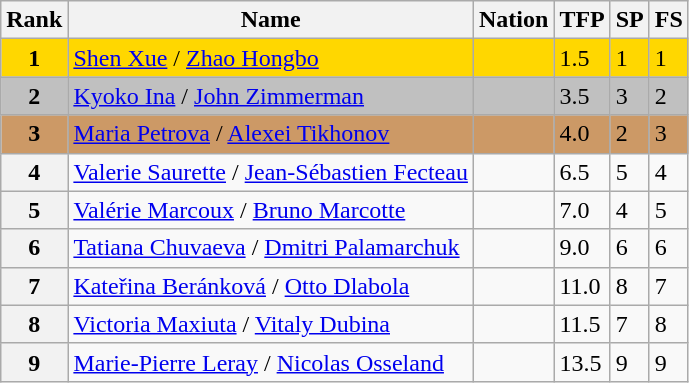<table class="wikitable">
<tr>
<th>Rank</th>
<th>Name</th>
<th>Nation</th>
<th>TFP</th>
<th>SP</th>
<th>FS</th>
</tr>
<tr bgcolor="gold">
<td align="center"><strong>1</strong></td>
<td><a href='#'>Shen Xue</a> / <a href='#'>Zhao Hongbo</a></td>
<td></td>
<td>1.5</td>
<td>1</td>
<td>1</td>
</tr>
<tr bgcolor="silver">
<td align="center"><strong>2</strong></td>
<td><a href='#'>Kyoko Ina</a> / <a href='#'>John Zimmerman</a></td>
<td></td>
<td>3.5</td>
<td>3</td>
<td>2</td>
</tr>
<tr bgcolor="cc9966">
<td align="center"><strong>3</strong></td>
<td><a href='#'>Maria Petrova</a> / <a href='#'>Alexei Tikhonov</a></td>
<td></td>
<td>4.0</td>
<td>2</td>
<td>3</td>
</tr>
<tr>
<th>4</th>
<td><a href='#'>Valerie Saurette</a> / <a href='#'>Jean-Sébastien Fecteau</a></td>
<td></td>
<td>6.5</td>
<td>5</td>
<td>4</td>
</tr>
<tr>
<th>5</th>
<td><a href='#'>Valérie Marcoux</a> / <a href='#'>Bruno Marcotte</a></td>
<td></td>
<td>7.0</td>
<td>4</td>
<td>5</td>
</tr>
<tr>
<th>6</th>
<td><a href='#'>Tatiana Chuvaeva</a> / <a href='#'>Dmitri Palamarchuk</a></td>
<td></td>
<td>9.0</td>
<td>6</td>
<td>6</td>
</tr>
<tr>
<th>7</th>
<td><a href='#'>Kateřina Beránková</a> / <a href='#'>Otto Dlabola</a></td>
<td></td>
<td>11.0</td>
<td>8</td>
<td>7</td>
</tr>
<tr>
<th>8</th>
<td><a href='#'>Victoria Maxiuta</a> / <a href='#'>Vitaly Dubina</a></td>
<td></td>
<td>11.5</td>
<td>7</td>
<td>8</td>
</tr>
<tr>
<th>9</th>
<td><a href='#'>Marie-Pierre Leray</a> / <a href='#'>Nicolas Osseland</a></td>
<td></td>
<td>13.5</td>
<td>9</td>
<td>9</td>
</tr>
</table>
